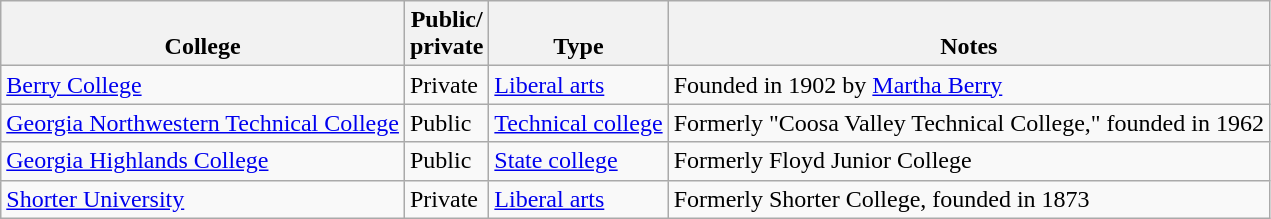<table class="wikitable">
<tr>
<th valign="bottom">College</th>
<th>Public/<br>private</th>
<th valign="bottom">Type</th>
<th valign="bottom">Notes</th>
</tr>
<tr>
<td><a href='#'>Berry College</a></td>
<td>Private</td>
<td><a href='#'>Liberal arts</a></td>
<td>Founded in 1902 by <a href='#'>Martha Berry</a></td>
</tr>
<tr>
<td><a href='#'>Georgia Northwestern Technical College</a></td>
<td>Public</td>
<td><a href='#'>Technical college</a></td>
<td>Formerly "Coosa Valley Technical College," founded in 1962</td>
</tr>
<tr>
<td><a href='#'>Georgia Highlands College</a></td>
<td>Public</td>
<td><a href='#'>State college</a></td>
<td>Formerly Floyd Junior College</td>
</tr>
<tr>
<td><a href='#'>Shorter University</a></td>
<td>Private</td>
<td><a href='#'>Liberal arts</a></td>
<td>Formerly Shorter College, founded in 1873</td>
</tr>
</table>
